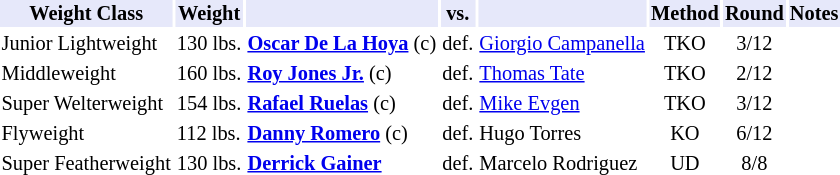<table class="toccolours" style="font-size: 85%;">
<tr>
<th style="background:#e6e8fa; color:#000; text-align:center;">Weight Class</th>
<th style="background:#e6e8fa; color:#000; text-align:center;">Weight</th>
<th style="background:#e6e8fa; color:#000; text-align:center;"></th>
<th style="background:#e6e8fa; color:#000; text-align:center;">vs.</th>
<th style="background:#e6e8fa; color:#000; text-align:center;"></th>
<th style="background:#e6e8fa; color:#000; text-align:center;">Method</th>
<th style="background:#e6e8fa; color:#000; text-align:center;">Round</th>
<th style="background:#e6e8fa; color:#000; text-align:center;">Notes</th>
</tr>
<tr>
<td>Junior Lightweight</td>
<td>130 lbs.</td>
<td><strong><a href='#'>Oscar De La Hoya</a></strong> (c)</td>
<td>def.</td>
<td><a href='#'>Giorgio Campanella</a></td>
<td align=center>TKO</td>
<td align=center>3/12</td>
<td></td>
</tr>
<tr>
<td>Middleweight</td>
<td>160 lbs.</td>
<td><strong><a href='#'>Roy Jones Jr.</a></strong> (c)</td>
<td>def.</td>
<td><a href='#'>Thomas Tate</a></td>
<td align=center>TKO</td>
<td align=center>2/12</td>
<td></td>
</tr>
<tr>
<td>Super Welterweight</td>
<td>154 lbs.</td>
<td><strong><a href='#'>Rafael Ruelas</a></strong> (c)</td>
<td>def.</td>
<td><a href='#'>Mike Evgen</a></td>
<td align=center>TKO</td>
<td align=center>3/12</td>
<td></td>
</tr>
<tr>
<td>Flyweight</td>
<td>112 lbs.</td>
<td><strong><a href='#'>Danny Romero</a></strong> (c)</td>
<td>def.</td>
<td>Hugo Torres</td>
<td align=center>KO</td>
<td align=center>6/12</td>
<td></td>
</tr>
<tr>
<td>Super Featherweight</td>
<td>130 lbs.</td>
<td><strong><a href='#'>Derrick Gainer</a></strong></td>
<td>def.</td>
<td>Marcelo Rodriguez</td>
<td align=center>UD</td>
<td align=center>8/8</td>
</tr>
</table>
